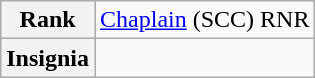<table class="wikitable">
<tr style="text-align:center;">
<th>Rank</th>
<td><a href='#'>Chaplain</a> (SCC) RNR</td>
</tr>
<tr style="text-align:center;">
<th>Insignia</th>
<td></td>
</tr>
</table>
